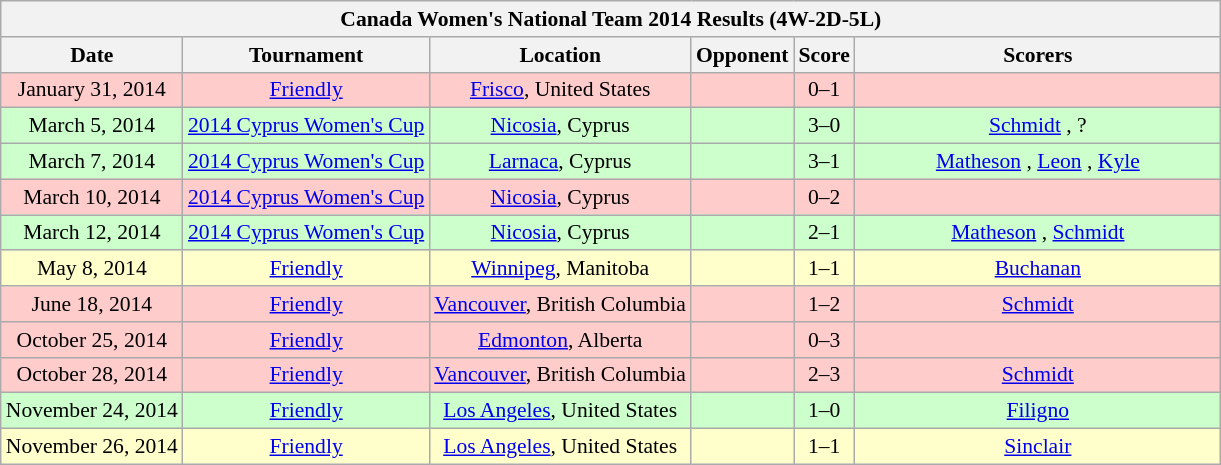<table class="wikitable collapsible collapsed" style="font-size:90%">
<tr>
<th colspan="6"><strong>Canada Women's National Team 2014 Results (4W-2D-5L)</strong></th>
</tr>
<tr>
<th>Date</th>
<th>Tournament</th>
<th>Location</th>
<th>Opponent</th>
<th>Score</th>
<th width=30%>Scorers</th>
</tr>
<tr style="background:#fcc;">
<td style="text-align: center;">January 31, 2014</td>
<td style="text-align: center;"><a href='#'>Friendly</a></td>
<td style="text-align: center;"><a href='#'>Frisco</a>, United States</td>
<td></td>
<td style="text-align: center;">0–1</td>
<td style="text-align: center;"></td>
</tr>
<tr style="background:#cfc;">
<td style="text-align: center;">March 5, 2014</td>
<td style="text-align: center;"><a href='#'>2014 Cyprus Women's Cup</a></td>
<td style="text-align: center;"><a href='#'>Nicosia</a>, Cyprus</td>
<td></td>
<td style="text-align: center;">3–0</td>
<td style="text-align: center;"><a href='#'>Schmidt</a> , ? </td>
</tr>
<tr style="background:#cfc;">
<td style="text-align: center;">March 7, 2014</td>
<td style="text-align: center;"><a href='#'>2014 Cyprus Women's Cup</a></td>
<td style="text-align: center;"><a href='#'>Larnaca</a>, Cyprus</td>
<td></td>
<td style="text-align: center;">3–1</td>
<td style="text-align: center;"><a href='#'>Matheson</a> , <a href='#'>Leon</a> , <a href='#'>Kyle</a> </td>
</tr>
<tr style="background:#fcc;">
<td style="text-align: center;">March 10, 2014</td>
<td style="text-align: center;"><a href='#'>2014 Cyprus Women's Cup</a></td>
<td style="text-align: center;"><a href='#'>Nicosia</a>, Cyprus</td>
<td></td>
<td style="text-align: center;">0–2</td>
<td style="text-align: center;"></td>
</tr>
<tr style="background:#cfc;">
<td style="text-align: center;">March 12, 2014</td>
<td style="text-align: center;"><a href='#'>2014 Cyprus Women's Cup</a></td>
<td style="text-align: center;"><a href='#'>Nicosia</a>, Cyprus</td>
<td></td>
<td style="text-align: center;">2–1</td>
<td style="text-align: center;"><a href='#'>Matheson</a> , <a href='#'>Schmidt</a> </td>
</tr>
<tr style="background:#ffc;">
<td style="text-align: center;">May 8, 2014</td>
<td style="text-align: center;"><a href='#'>Friendly</a></td>
<td style="text-align: center;"><a href='#'>Winnipeg</a>, Manitoba</td>
<td></td>
<td style="text-align: center;">1–1</td>
<td style="text-align: center;"><a href='#'>Buchanan</a> </td>
</tr>
<tr style="background:#fcc;">
<td style="text-align: center;">June 18, 2014</td>
<td style="text-align: center;"><a href='#'>Friendly</a></td>
<td style="text-align: center;"><a href='#'>Vancouver</a>, British Columbia</td>
<td></td>
<td style="text-align: center;">1–2</td>
<td style="text-align: center;"><a href='#'>Schmidt</a> </td>
</tr>
<tr style="background:#fcc;">
<td style="text-align: center;">October 25, 2014</td>
<td style="text-align: center;"><a href='#'>Friendly</a></td>
<td style="text-align: center;"><a href='#'>Edmonton</a>, Alberta</td>
<td></td>
<td style="text-align: center;">0–3</td>
<td style="text-align: center;"></td>
</tr>
<tr style="background:#fcc;">
<td style="text-align: center;">October 28, 2014</td>
<td style="text-align: center;"><a href='#'>Friendly</a></td>
<td style="text-align: center;"><a href='#'>Vancouver</a>, British Columbia</td>
<td></td>
<td style="text-align: center;">2–3</td>
<td style="text-align: center;"><a href='#'>Schmidt</a> </td>
</tr>
<tr style="background:#cfc;">
<td style="text-align: center;">November 24, 2014</td>
<td style="text-align: center;"><a href='#'>Friendly</a></td>
<td style="text-align: center;"><a href='#'>Los Angeles</a>, United States</td>
<td></td>
<td style="text-align: center;">1–0</td>
<td style="text-align: center;"><a href='#'>Filigno</a> </td>
</tr>
<tr style="background:#ffc;">
<td style="text-align: center;">November 26, 2014</td>
<td style="text-align: center;"><a href='#'>Friendly</a></td>
<td style="text-align: center;"><a href='#'>Los Angeles</a>, United States</td>
<td></td>
<td style="text-align: center;">1–1</td>
<td style="text-align: center;"><a href='#'>Sinclair</a> </td>
</tr>
</table>
